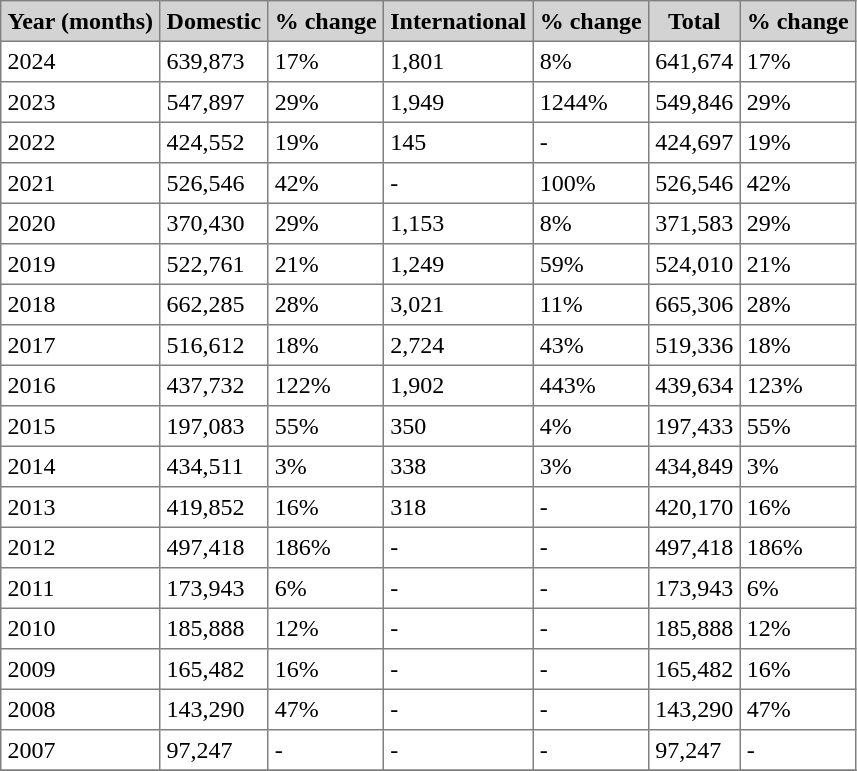<table class="toccolours" border="1" cellpadding="4" style="border-collapse:collapse">
<tr bgcolor=lightgrey>
<th>Year (months)</th>
<th>Domestic</th>
<th>% change</th>
<th>International</th>
<th>% change</th>
<th>Total</th>
<th>% change</th>
</tr>
<tr>
<td>2024</td>
<td>639,873</td>
<td> 17%</td>
<td>1,801</td>
<td> 8%</td>
<td>641,674</td>
<td> 17%</td>
</tr>
<tr>
<td>2023</td>
<td>547,897</td>
<td> 29%</td>
<td>1,949</td>
<td> 1244%</td>
<td>549,846</td>
<td> 29%</td>
</tr>
<tr>
<td>2022</td>
<td>424,552</td>
<td> 19%</td>
<td>145</td>
<td>-</td>
<td>424,697</td>
<td> 19%</td>
</tr>
<tr>
<td>2021</td>
<td>526,546</td>
<td> 42%</td>
<td>-</td>
<td> 100%</td>
<td>526,546</td>
<td> 42%</td>
</tr>
<tr>
<td>2020</td>
<td>370,430</td>
<td> 29%</td>
<td>1,153</td>
<td> 8%</td>
<td>371,583</td>
<td> 29%</td>
</tr>
<tr>
<td>2019</td>
<td>522,761</td>
<td> 21%</td>
<td>1,249</td>
<td> 59%</td>
<td>524,010</td>
<td> 21%</td>
</tr>
<tr>
<td>2018</td>
<td>662,285</td>
<td> 28%</td>
<td>3,021</td>
<td> 11%</td>
<td>665,306</td>
<td> 28%</td>
</tr>
<tr>
<td>2017</td>
<td>516,612</td>
<td> 18%</td>
<td>2,724</td>
<td> 43%</td>
<td>519,336</td>
<td> 18%</td>
</tr>
<tr>
<td>2016</td>
<td>437,732</td>
<td> 122%</td>
<td>1,902</td>
<td> 443%</td>
<td>439,634</td>
<td> 123%</td>
</tr>
<tr>
<td>2015</td>
<td>197,083</td>
<td> 55%</td>
<td>350</td>
<td> 4%</td>
<td>197,433</td>
<td> 55%</td>
</tr>
<tr>
<td>2014</td>
<td>434,511</td>
<td> 3%</td>
<td>338</td>
<td> 3%</td>
<td>434,849</td>
<td> 3%</td>
</tr>
<tr>
<td>2013</td>
<td>419,852</td>
<td> 16%</td>
<td>318</td>
<td>-</td>
<td>420,170</td>
<td> 16%</td>
</tr>
<tr>
<td>2012</td>
<td>497,418</td>
<td> 186%</td>
<td>-</td>
<td>-</td>
<td>497,418</td>
<td> 186%</td>
</tr>
<tr>
<td>2011</td>
<td>173,943</td>
<td> 6%</td>
<td>-</td>
<td>-</td>
<td>173,943</td>
<td> 6%</td>
</tr>
<tr>
<td>2010</td>
<td>185,888</td>
<td> 12%</td>
<td>-</td>
<td>-</td>
<td>185,888</td>
<td> 12%</td>
</tr>
<tr>
<td>2009</td>
<td>165,482</td>
<td> 16%</td>
<td>-</td>
<td>-</td>
<td>165,482</td>
<td> 16%</td>
</tr>
<tr>
<td>2008</td>
<td>143,290</td>
<td> 47%</td>
<td>-</td>
<td>-</td>
<td>143,290</td>
<td> 47%</td>
</tr>
<tr>
<td>2007</td>
<td>97,247</td>
<td>-</td>
<td>-</td>
<td>-</td>
<td>97,247</td>
<td>-</td>
</tr>
<tr>
</tr>
</table>
